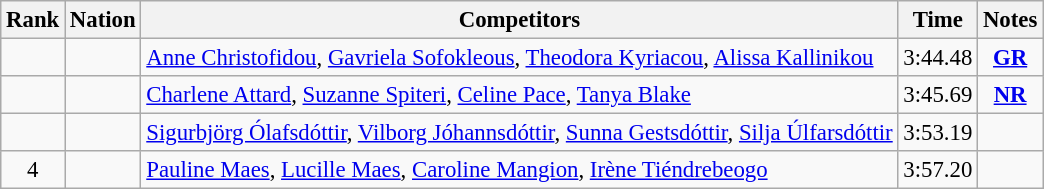<table class="wikitable sortable" style="text-align:center; font-size:95%">
<tr>
<th>Rank</th>
<th>Nation</th>
<th>Competitors</th>
<th>Time</th>
<th>Notes</th>
</tr>
<tr>
<td></td>
<td align=left></td>
<td align=left><a href='#'>Anne Christofidou</a>, <a href='#'>Gavriela Sofokleous</a>, <a href='#'>Theodora Kyriacou</a>, <a href='#'>Alissa Kallinikou</a></td>
<td>3:44.48</td>
<td><strong><a href='#'>GR</a></strong></td>
</tr>
<tr>
<td></td>
<td align=left></td>
<td align=left><a href='#'>Charlene Attard</a>, <a href='#'>Suzanne Spiteri</a>, <a href='#'>Celine Pace</a>, <a href='#'>Tanya Blake</a></td>
<td>3:45.69</td>
<td><strong><a href='#'>NR</a></strong></td>
</tr>
<tr>
<td></td>
<td align=left></td>
<td align=left><a href='#'>Sigurbjörg Ólafsdóttir</a>, <a href='#'>Vilborg Jóhannsdóttir</a>, <a href='#'>Sunna Gestsdóttir</a>, <a href='#'>Silja Úlfarsdóttir</a></td>
<td>3:53.19</td>
<td></td>
</tr>
<tr>
<td>4</td>
<td align=left></td>
<td align=left><a href='#'>Pauline Maes</a>, <a href='#'>Lucille Maes</a>, <a href='#'>Caroline Mangion</a>, <a href='#'>Irène Tiéndrebeogo</a></td>
<td>3:57.20</td>
<td></td>
</tr>
</table>
